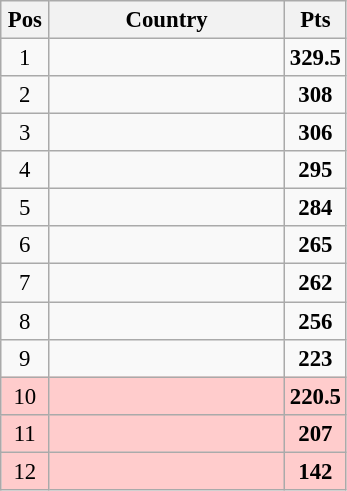<table class="wikitable" style="text-align: center; font-size:95%">
<tr>
<th width="25">Pos</th>
<th width="150">Country</th>
<th width="25">Pts</th>
</tr>
<tr>
<td>1</td>
<td align="left"><strong></strong></td>
<td><strong>329.5</strong></td>
</tr>
<tr>
<td>2</td>
<td align="left"></td>
<td><strong>308</strong></td>
</tr>
<tr>
<td>3</td>
<td align="left"></td>
<td><strong>306</strong></td>
</tr>
<tr>
<td>4</td>
<td align="left"></td>
<td><strong>295</strong></td>
</tr>
<tr>
<td>5</td>
<td align="left"></td>
<td><strong>284</strong></td>
</tr>
<tr>
<td>6</td>
<td align="left"></td>
<td><strong>265</strong></td>
</tr>
<tr>
<td>7</td>
<td align="left"></td>
<td><strong>262</strong></td>
</tr>
<tr>
<td>8</td>
<td align="left"></td>
<td><strong>256</strong></td>
</tr>
<tr>
<td>9</td>
<td align="left"></td>
<td><strong>223</strong></td>
</tr>
<tr bgcolor=ffcccc>
<td>10</td>
<td align="left"></td>
<td><strong>220.5</strong></td>
</tr>
<tr bgcolor=ffcccc>
<td>11</td>
<td align="left"></td>
<td><strong>207</strong></td>
</tr>
<tr bgcolor=ffcccc>
<td>12</td>
<td align="left"></td>
<td><strong>142</strong></td>
</tr>
</table>
